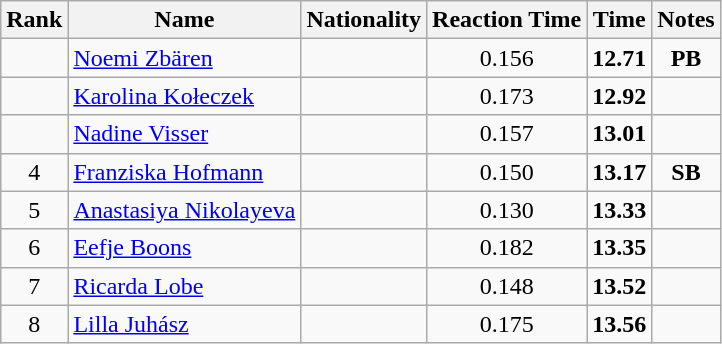<table class="wikitable sortable" style="text-align:center">
<tr>
<th>Rank</th>
<th>Name</th>
<th>Nationality</th>
<th>Reaction Time</th>
<th>Time</th>
<th>Notes</th>
</tr>
<tr>
<td></td>
<td align=left><a href='#'>Noemi Zbären</a></td>
<td align=left></td>
<td>0.156</td>
<td><strong>12.71</strong></td>
<td><strong>PB</strong></td>
</tr>
<tr>
<td></td>
<td align=left><a href='#'>Karolina Kołeczek</a></td>
<td align=left></td>
<td>0.173</td>
<td><strong>12.92</strong></td>
<td></td>
</tr>
<tr>
<td></td>
<td align=left><a href='#'>Nadine Visser</a></td>
<td align=left></td>
<td>0.157</td>
<td><strong>13.01</strong></td>
<td></td>
</tr>
<tr>
<td>4</td>
<td align=left><a href='#'>Franziska Hofmann</a></td>
<td align=left></td>
<td>0.150</td>
<td><strong>13.17</strong></td>
<td><strong>SB</strong></td>
</tr>
<tr>
<td>5</td>
<td align=left><a href='#'>Anastasiya Nikolayeva</a></td>
<td align=left></td>
<td>0.130</td>
<td><strong>13.33</strong></td>
<td></td>
</tr>
<tr>
<td>6</td>
<td align=left><a href='#'>Eefje Boons</a></td>
<td align=left></td>
<td>0.182</td>
<td><strong>13.35</strong></td>
<td></td>
</tr>
<tr>
<td>7</td>
<td align=left><a href='#'>Ricarda Lobe</a></td>
<td align=left></td>
<td>0.148</td>
<td><strong>13.52</strong></td>
<td></td>
</tr>
<tr>
<td>8</td>
<td align=left><a href='#'>Lilla Juhász</a></td>
<td align=left></td>
<td>0.175</td>
<td><strong>13.56</strong></td>
<td></td>
</tr>
</table>
